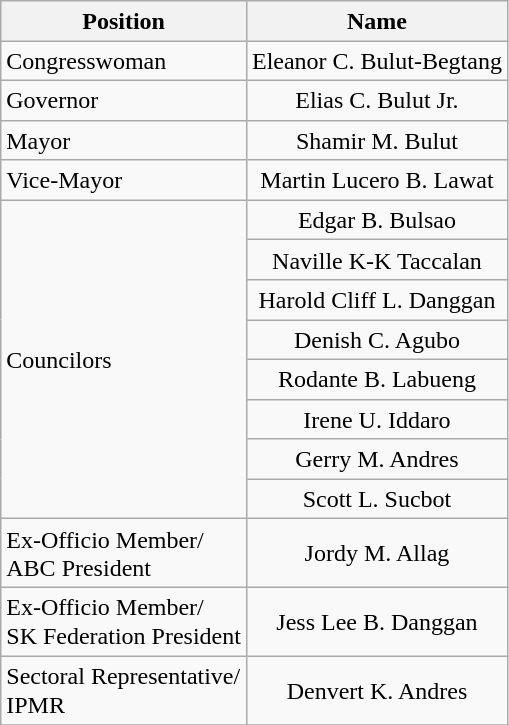<table class="wikitable" style="line-height:1.20em; font-size:100%;">
<tr>
<th>Position</th>
<th>Name</th>
</tr>
<tr>
<td>Congresswoman</td>
<td style="text-align:center;">Eleanor C. Bulut-Begtang</td>
</tr>
<tr>
<td>Governor</td>
<td style="text-align:center;">Elias C. Bulut Jr.</td>
</tr>
<tr>
<td>Mayor</td>
<td style="text-align:center;">Shamir M. Bulut</td>
</tr>
<tr>
<td>Vice-Mayor</td>
<td style="text-align:center;">Martin Lucero B. Lawat</td>
</tr>
<tr>
<td rowspan=8>Councilors</td>
<td style="text-align:center;">Edgar B. Bulsao</td>
</tr>
<tr>
<td style="text-align:center;">Naville K-K Taccalan</td>
</tr>
<tr>
<td style="text-align:center;">Harold Cliff L. Danggan</td>
</tr>
<tr>
<td style="text-align:center;">Denish C. Agubo</td>
</tr>
<tr>
<td style="text-align:center;">Rodante B. Labueng</td>
</tr>
<tr>
<td style="text-align:center;">Irene U. Iddaro</td>
</tr>
<tr>
<td style="text-align:center;">Gerry M. Andres</td>
</tr>
<tr>
<td style="text-align:center;">Scott L. Sucbot</td>
</tr>
<tr>
<td>Ex-Officio Member/<br>ABC President</td>
<td style="text-align:center;">Jordy M. Allag</td>
</tr>
<tr>
<td>Ex-Officio Member/<br>SK Federation President</td>
<td style="text-align:center;">Jess Lee B. Danggan</td>
</tr>
<tr>
<td>Sectoral Representative/<br>IPMR</td>
<td style="text-align:center;">Denvert K. Andres</td>
</tr>
<tr>
</tr>
</table>
